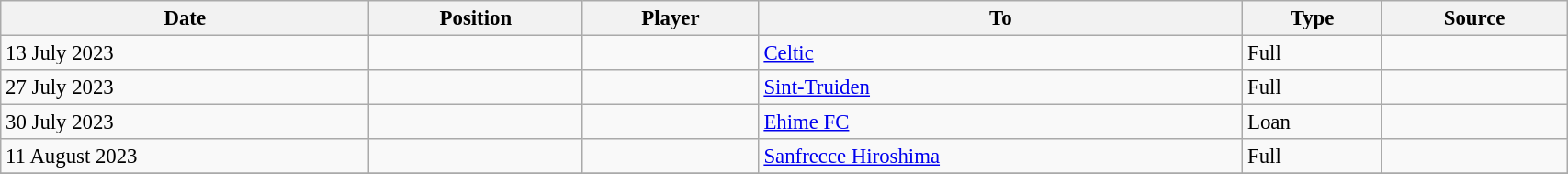<table class="wikitable sortable" style="width:90%; text-align:center; font-size:95%; text-align:left;">
<tr>
<th>Date</th>
<th>Position</th>
<th>Player</th>
<th>To</th>
<th>Type</th>
<th>Source</th>
</tr>
<tr>
<td>13 July 2023</td>
<td></td>
<td></td>
<td> <a href='#'>Celtic</a></td>
<td>Full</td>
<td></td>
</tr>
<tr>
<td>27 July 2023</td>
<td></td>
<td></td>
<td> <a href='#'>Sint-Truiden</a></td>
<td>Full</td>
<td></td>
</tr>
<tr>
<td>30 July 2023</td>
<td></td>
<td></td>
<td> <a href='#'>Ehime FC</a></td>
<td>Loan</td>
<td></td>
</tr>
<tr>
<td>11 August 2023</td>
<td></td>
<td></td>
<td> <a href='#'>Sanfrecce Hiroshima</a></td>
<td>Full</td>
<td></td>
</tr>
<tr>
</tr>
</table>
